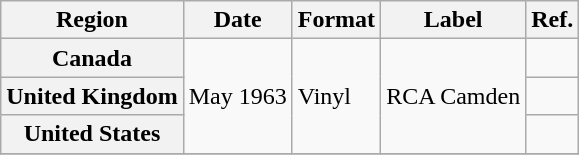<table class="wikitable plainrowheaders">
<tr>
<th scope="col">Region</th>
<th scope="col">Date</th>
<th scope="col">Format</th>
<th scope="col">Label</th>
<th scope="col">Ref.</th>
</tr>
<tr>
<th scope="row">Canada</th>
<td rowspan="3">May 1963</td>
<td rowspan="3">Vinyl</td>
<td rowspan="3">RCA Camden</td>
<td></td>
</tr>
<tr>
<th scope="row">United Kingdom</th>
<td></td>
</tr>
<tr>
<th scope="row">United States</th>
<td></td>
</tr>
<tr>
</tr>
</table>
